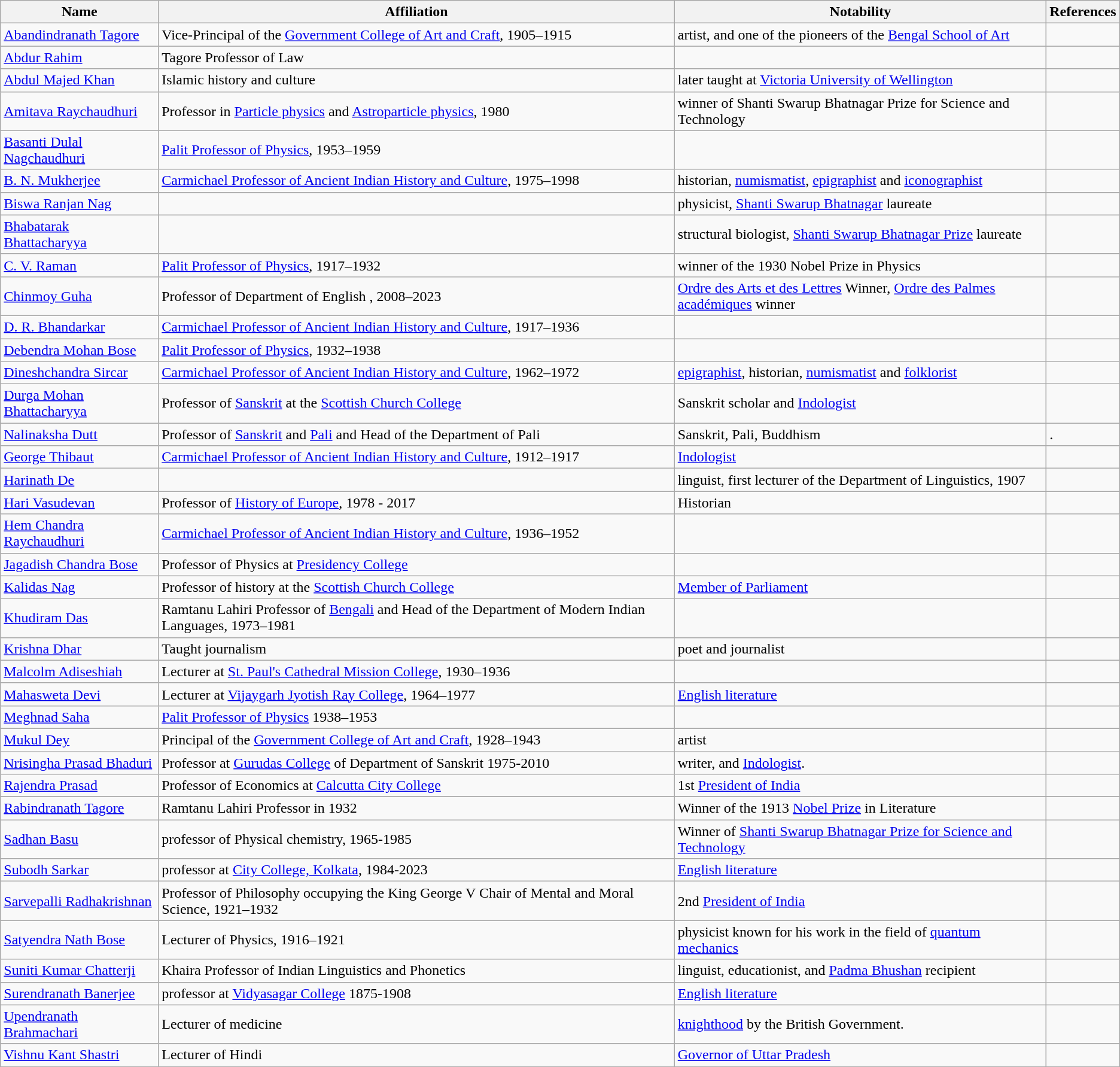<table class="wikitable">
<tr>
<th>Name</th>
<th>Affiliation</th>
<th>Notability</th>
<th>References</th>
</tr>
<tr>
<td><a href='#'>Abandindranath Tagore</a></td>
<td>Vice-Principal of the <a href='#'>Government College of Art and Craft</a>, 1905–1915</td>
<td>artist, and one of the pioneers of the <a href='#'>Bengal School of Art</a></td>
<td></td>
</tr>
<tr>
<td><a href='#'>Abdur Rahim</a></td>
<td>Tagore Professor of Law</td>
<td></td>
<td></td>
</tr>
<tr>
<td><a href='#'>Abdul Majed Khan</a></td>
<td>Islamic history and culture</td>
<td>later taught at <a href='#'>Victoria University of Wellington</a></td>
<td></td>
</tr>
<tr>
<td><a href='#'>Amitava Raychaudhuri</a></td>
<td>Professor in <a href='#'>Particle physics</a> and <a href='#'>Astroparticle physics</a>, 1980</td>
<td>winner of Shanti Swarup Bhatnagar Prize for Science and Technology</td>
<td></td>
</tr>
<tr>
<td><a href='#'>Basanti Dulal Nagchaudhuri</a></td>
<td><a href='#'>Palit Professor of Physics</a>, 1953–1959</td>
<td></td>
<td></td>
</tr>
<tr>
<td><a href='#'>B. N. Mukherjee</a></td>
<td><a href='#'>Carmichael Professor of Ancient Indian History and Culture</a>, 1975–1998</td>
<td>historian, <a href='#'>numismatist</a>, <a href='#'>epigraphist</a> and <a href='#'>iconographist</a></td>
<td></td>
</tr>
<tr>
<td><a href='#'>Biswa Ranjan Nag</a></td>
<td></td>
<td>physicist, <a href='#'>Shanti Swarup Bhatnagar</a> laureate</td>
<td></td>
</tr>
<tr>
<td><a href='#'>Bhabatarak Bhattacharyya</a></td>
<td></td>
<td>structural biologist, <a href='#'>Shanti Swarup Bhatnagar Prize</a> laureate</td>
<td></td>
</tr>
<tr>
<td><a href='#'>C. V. Raman</a></td>
<td><a href='#'>Palit Professor of Physics</a>, 1917–1932</td>
<td>winner of the 1930 Nobel Prize in Physics</td>
<td></td>
</tr>
<tr>
<td><a href='#'>Chinmoy Guha</a></td>
<td>Professor of Department of English , 2008–2023</td>
<td><a href='#'>Ordre des Arts et des Lettres</a> Winner, <a href='#'>Ordre des Palmes académiques</a> winner</td>
<td></td>
</tr>
<tr>
<td><a href='#'>D. R. Bhandarkar</a></td>
<td><a href='#'>Carmichael Professor of Ancient Indian History and Culture</a>, 1917–1936</td>
<td></td>
<td></td>
</tr>
<tr>
<td><a href='#'>Debendra Mohan Bose</a></td>
<td><a href='#'>Palit Professor of Physics</a>, 1932–1938</td>
<td></td>
<td></td>
</tr>
<tr>
<td><a href='#'>Dineshchandra Sircar</a></td>
<td><a href='#'>Carmichael Professor of Ancient Indian History and Culture</a>, 1962–1972</td>
<td><a href='#'>epigraphist</a>, historian, <a href='#'>numismatist</a> and <a href='#'>folklorist</a></td>
<td></td>
</tr>
<tr>
<td><a href='#'>Durga Mohan Bhattacharyya</a></td>
<td>Professor of <a href='#'>Sanskrit</a> at the <a href='#'>Scottish Church College</a></td>
<td>Sanskrit scholar and <a href='#'>Indologist</a></td>
<td></td>
</tr>
<tr>
<td><a href='#'>Nalinaksha Dutt</a></td>
<td>Professor of <a href='#'>Sanskrit</a> and <a href='#'>Pali</a> and Head of  the Department of Pali</td>
<td>Sanskrit, Pali, Buddhism</td>
<td>.</td>
</tr>
<tr>
<td><a href='#'>George Thibaut</a></td>
<td><a href='#'>Carmichael Professor of Ancient Indian History and Culture</a>, 1912–1917</td>
<td><a href='#'>Indologist</a></td>
<td></td>
</tr>
<tr>
<td><a href='#'>Harinath De</a></td>
<td></td>
<td>linguist, first lecturer of the Department of Linguistics, 1907</td>
<td></td>
</tr>
<tr>
<td><a href='#'>Hari Vasudevan</a></td>
<td>Professor of <a href='#'>History of Europe</a>, 1978 - 2017</td>
<td>Historian</td>
<td></td>
</tr>
<tr>
<td><a href='#'>Hem Chandra Raychaudhuri</a></td>
<td><a href='#'>Carmichael Professor of Ancient Indian History and Culture</a>, 1936–1952</td>
<td></td>
<td></td>
</tr>
<tr>
<td><a href='#'>Jagadish Chandra Bose</a></td>
<td>Professor of Physics at <a href='#'>Presidency College</a></td>
<td></td>
<td></td>
</tr>
<tr>
<td><a href='#'>Kalidas Nag</a></td>
<td>Professor of history at the <a href='#'>Scottish Church College</a></td>
<td><a href='#'>Member of Parliament</a></td>
<td></td>
</tr>
<tr>
<td><a href='#'>Khudiram Das</a></td>
<td>Ramtanu Lahiri Professor of <a href='#'>Bengali</a> and Head of the Department of Modern Indian Languages, 1973–1981</td>
<td></td>
<td></td>
</tr>
<tr>
<td><a href='#'>Krishna Dhar</a></td>
<td>Taught journalism</td>
<td>poet and journalist</td>
<td></td>
</tr>
<tr>
<td><a href='#'>Malcolm Adiseshiah</a></td>
<td>Lecturer at <a href='#'>St. Paul's Cathedral Mission College</a>, 1930–1936</td>
<td></td>
<td></td>
</tr>
<tr>
<td><a href='#'>Mahasweta Devi</a></td>
<td>Lecturer at <a href='#'>Vijaygarh Jyotish Ray College</a>, 1964–1977</td>
<td><a href='#'>English literature</a></td>
<td></td>
</tr>
<tr>
<td><a href='#'>Meghnad Saha</a></td>
<td><a href='#'>Palit Professor of Physics</a> 1938–1953</td>
<td></td>
<td></td>
</tr>
<tr>
<td><a href='#'>Mukul Dey</a></td>
<td>Principal of the <a href='#'>Government College of Art and Craft</a>, 1928–1943</td>
<td>artist</td>
<td></td>
</tr>
<tr>
<td><a href='#'>Nrisingha Prasad Bhaduri</a></td>
<td>Professor  at <a href='#'>Gurudas College</a> of Department of Sanskrit 1975-2010</td>
<td>writer, and <a href='#'>Indologist</a>.</td>
<td></td>
</tr>
<tr>
<td><a href='#'>Rajendra Prasad</a></td>
<td>Professor of Economics at <a href='#'>Calcutta City College</a></td>
<td>1st <a href='#'>President of India</a></td>
<td></td>
</tr>
<tr>
</tr>
<tr>
<td><a href='#'>Rabindranath Tagore</a></td>
<td>Ramtanu Lahiri Professor in 1932</td>
<td>Winner of the 1913 <a href='#'>Nobel Prize</a> in Literature</td>
<td></td>
</tr>
<tr>
<td><a href='#'>Sadhan Basu</a></td>
<td>professor of Physical chemistry, 1965-1985</td>
<td>Winner of <a href='#'>Shanti Swarup Bhatnagar Prize for Science and Technology</a></td>
<td></td>
</tr>
<tr>
<td><a href='#'>Subodh Sarkar</a></td>
<td>professor  at <a href='#'>City College, Kolkata</a>, 1984-2023</td>
<td><a href='#'>English literature</a></td>
<td></td>
</tr>
<tr>
<td><a href='#'>Sarvepalli Radhakrishnan</a></td>
<td>Professor of Philosophy occupying the King George V Chair of Mental and Moral Science, 1921–1932</td>
<td>2nd <a href='#'>President of India</a></td>
<td></td>
</tr>
<tr>
<td><a href='#'>Satyendra Nath Bose</a></td>
<td>Lecturer of Physics, 1916–1921</td>
<td>physicist known for his work in the field of <a href='#'>quantum mechanics</a></td>
<td></td>
</tr>
<tr>
<td><a href='#'>Suniti Kumar Chatterji</a></td>
<td>Khaira Professor of Indian Linguistics and Phonetics</td>
<td>linguist, educationist, and <a href='#'>Padma Bhushan</a> recipient</td>
<td></td>
</tr>
<tr>
<td><a href='#'>Surendranath Banerjee</a></td>
<td>professor at <a href='#'>Vidyasagar College</a> 1875-1908</td>
<td><a href='#'>English literature</a></td>
<td></td>
</tr>
<tr>
<td><a href='#'>Upendranath Brahmachari</a></td>
<td>Lecturer of medicine</td>
<td><a href='#'>knighthood</a> by the British Government.</td>
<td></td>
</tr>
<tr>
<td><a href='#'>Vishnu Kant Shastri</a></td>
<td>Lecturer of Hindi</td>
<td><a href='#'>Governor of Uttar Pradesh</a></td>
<td></td>
</tr>
</table>
